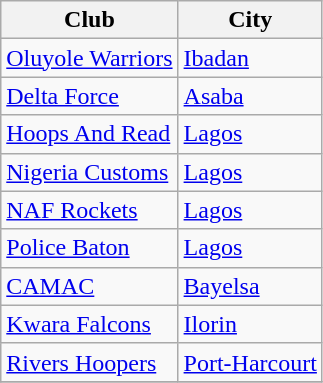<table class="wikitable sortable">
<tr>
<th>Club</th>
<th>City</th>
</tr>
<tr>
<td><a href='#'>Oluyole Warriors</a></td>
<td><a href='#'>Ibadan</a></td>
</tr>
<tr>
<td><a href='#'>Delta Force</a></td>
<td><a href='#'>Asaba</a></td>
</tr>
<tr>
<td><a href='#'>Hoops And Read</a></td>
<td><a href='#'>Lagos</a></td>
</tr>
<tr>
<td><a href='#'>Nigeria Customs</a></td>
<td><a href='#'>Lagos</a></td>
</tr>
<tr>
<td><a href='#'>NAF Rockets</a></td>
<td><a href='#'>Lagos</a></td>
</tr>
<tr>
<td><a href='#'>Police Baton</a></td>
<td><a href='#'>Lagos</a></td>
</tr>
<tr>
<td><a href='#'>CAMAC</a></td>
<td><a href='#'>Bayelsa</a></td>
</tr>
<tr>
<td><a href='#'>Kwara Falcons</a></td>
<td><a href='#'>Ilorin</a></td>
</tr>
<tr>
<td><a href='#'>Rivers Hoopers</a></td>
<td><a href='#'>Port-Harcourt</a></td>
</tr>
<tr>
</tr>
</table>
